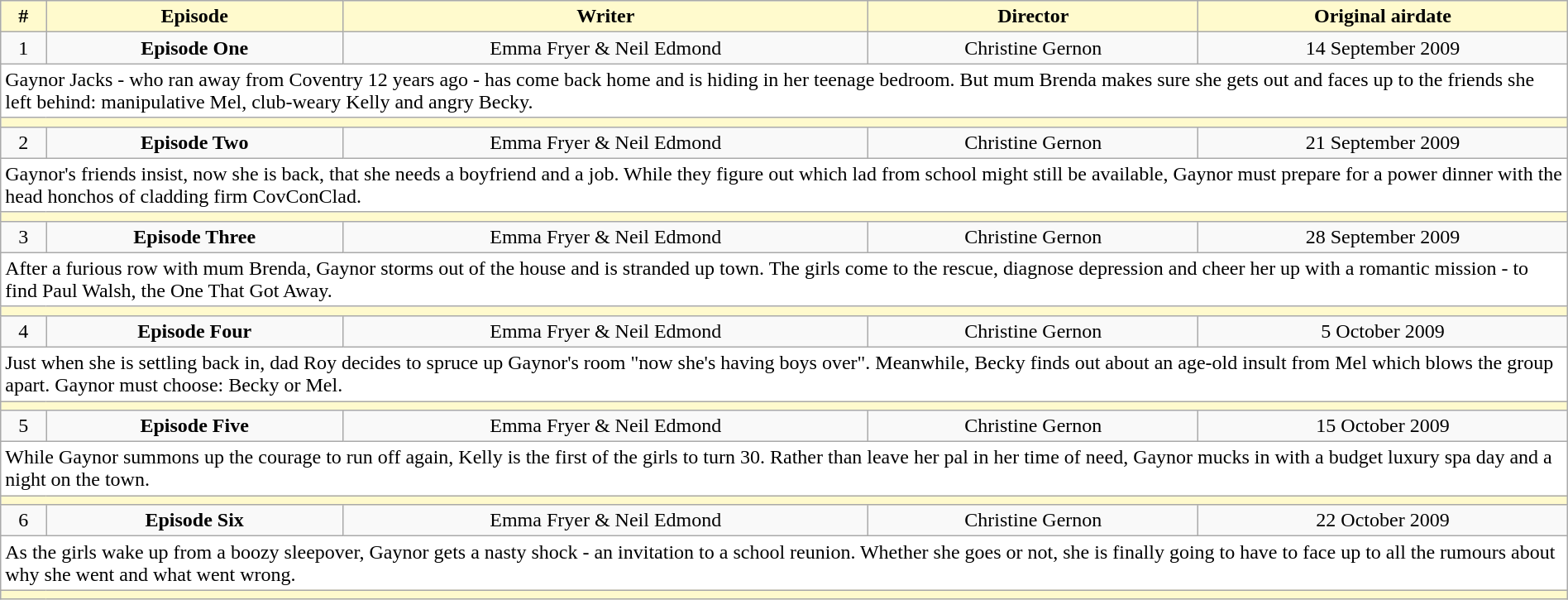<table class="wikitable" style="width:100%;">
<tr>
<th style="background-color: #FFFACD; color:black">#</th>
<th style="background: #FFFACD; color:black">Episode</th>
<th style="background: #FFFACD; color:black">Writer</th>
<th style="background: #FFFACD; color:black">Director</th>
<th style="background: #FFFACD; color:black">Original airdate</th>
</tr>
<tr>
<td align="center">1</td>
<td align="center"><strong>Episode One</strong></td>
<td align="center">Emma Fryer & Neil Edmond</td>
<td align="center">Christine Gernon</td>
<td align="center">14 September 2009</td>
</tr>
<tr>
<td style="background:white" colspan="6">Gaynor Jacks - who ran away from Coventry 12 years ago - has come back home and is hiding in her teenage bedroom. But mum Brenda makes sure she gets out and faces up to the friends she left behind: manipulative Mel, club-weary Kelly and angry Becky.</td>
</tr>
<tr style="background:#FFFACD; height:2px">
<td colspan="6"></td>
</tr>
<tr>
<td align="center">2</td>
<td align="center"><strong>Episode Two</strong></td>
<td align="center">Emma Fryer & Neil Edmond</td>
<td align="center">Christine Gernon</td>
<td align="center">21 September 2009</td>
</tr>
<tr>
<td style="background:white" colspan="6">Gaynor's friends insist, now she is back, that she needs a boyfriend and a job. While they figure out which lad from school might still be available, Gaynor must prepare for a power dinner with the head honchos of cladding firm CovConClad.</td>
</tr>
<tr style="background:#FFFACD; height:2px">
<td colspan="6"></td>
</tr>
<tr>
<td align="center">3</td>
<td align="center"><strong>Episode Three</strong></td>
<td align="center">Emma Fryer & Neil Edmond</td>
<td align="center">Christine Gernon</td>
<td align="center">28 September 2009</td>
</tr>
<tr>
<td style="background:white" colspan="6">After a furious row with mum Brenda, Gaynor storms out of the house and is stranded up town. The girls come to the rescue, diagnose depression and cheer her up with a romantic mission - to find Paul Walsh, the One That Got Away.</td>
</tr>
<tr style="background:#FFFACD; height:2px">
<td colspan="6"></td>
</tr>
<tr>
<td align="center">4</td>
<td align="center"><strong>Episode Four</strong></td>
<td align="center">Emma Fryer & Neil Edmond</td>
<td align="center">Christine Gernon</td>
<td align="center">5 October 2009</td>
</tr>
<tr>
<td style="background:white" colspan="6">Just when she is settling back in, dad Roy decides to spruce up Gaynor's room "now she's having boys over". Meanwhile, Becky finds out about an age-old insult from Mel which blows the group apart. Gaynor must choose: Becky or Mel.</td>
</tr>
<tr style="background:#FFFACD; height:2px">
<td colspan="6"></td>
</tr>
<tr>
<td align="center">5</td>
<td align="center"><strong>Episode Five</strong></td>
<td align="center">Emma Fryer & Neil Edmond</td>
<td align="center">Christine Gernon</td>
<td align="center">15 October 2009</td>
</tr>
<tr>
<td style="background:white" colspan="6">While Gaynor summons up the courage to run off again, Kelly is the first of the girls to turn 30. Rather than leave her pal in her time of need, Gaynor mucks in with a budget luxury spa day and a night on the town.</td>
</tr>
<tr style="background:#FFFACD; height:2px">
<td colspan="6"></td>
</tr>
<tr>
<td align="center">6</td>
<td align="center"><strong>Episode Six</strong></td>
<td align="center">Emma Fryer & Neil Edmond</td>
<td align="center">Christine Gernon</td>
<td align="center">22 October 2009</td>
</tr>
<tr>
<td style="background:white" colspan="6">As the girls wake up from a boozy sleepover, Gaynor gets a nasty shock - an invitation to a school reunion. Whether she goes or not, she is finally going to have to face up to all the rumours about why she went and what went wrong.</td>
</tr>
<tr style="background:#FFFACD; height:2px">
<td colspan="6"></td>
</tr>
</table>
